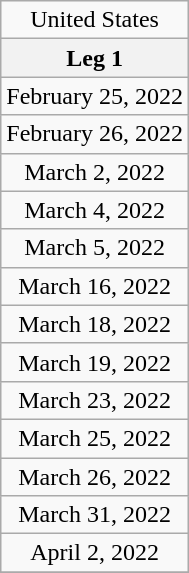<table class="wikitable" style="text-align:center;">
<tr>
<td>United States</td>
</tr>
<tr>
<th>Leg 1</th>
</tr>
<tr>
<td>February 25, 2022</td>
</tr>
<tr>
<td>February 26, 2022</td>
</tr>
<tr>
<td>March 2, 2022</td>
</tr>
<tr>
<td>March 4, 2022</td>
</tr>
<tr>
<td>March 5, 2022</td>
</tr>
<tr>
<td>March 16, 2022</td>
</tr>
<tr>
<td>March 18, 2022</td>
</tr>
<tr>
<td>March 19, 2022</td>
</tr>
<tr>
<td>March 23, 2022</td>
</tr>
<tr>
<td>March 25, 2022</td>
</tr>
<tr>
<td>March 26, 2022</td>
</tr>
<tr>
<td>March 31, 2022</td>
</tr>
<tr>
<td>April 2, 2022</td>
</tr>
<tr>
</tr>
</table>
